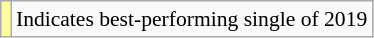<table class="wikitable" style="font-size:90%;">
<tr>
<td style="background-color:#FFFF99"></td>
<td>Indicates best-performing single of 2019</td>
</tr>
</table>
